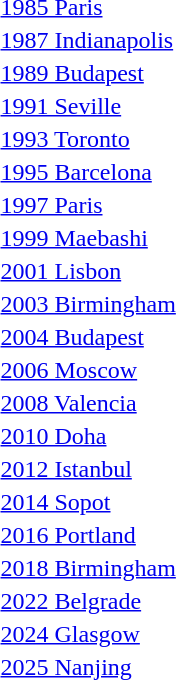<table>
<tr>
<td><a href='#'>1985 Paris</a><br></td>
<td></td>
<td></td>
<td></td>
</tr>
<tr>
<td><a href='#'>1987 Indianapolis</a><br></td>
<td></td>
<td></td>
<td></td>
</tr>
<tr>
<td><a href='#'>1989 Budapest</a><br></td>
<td></td>
<td></td>
<td></td>
</tr>
<tr>
<td><a href='#'>1991 Seville</a><br></td>
<td></td>
<td></td>
<td></td>
</tr>
<tr>
<td><a href='#'>1993 Toronto</a><br></td>
<td></td>
<td></td>
<td></td>
</tr>
<tr>
<td><a href='#'>1995 Barcelona</a><br></td>
<td></td>
<td></td>
<td></td>
</tr>
<tr>
<td><a href='#'>1997 Paris</a><br></td>
<td></td>
<td></td>
<td></td>
</tr>
<tr>
<td><a href='#'>1999 Maebashi</a><br></td>
<td></td>
<td></td>
<td></td>
</tr>
<tr>
<td><a href='#'>2001 Lisbon</a><br></td>
<td></td>
<td></td>
<td></td>
</tr>
<tr>
<td><a href='#'>2003 Birmingham</a><br></td>
<td></td>
<td></td>
<td></td>
</tr>
<tr>
<td><a href='#'>2004 Budapest</a><br></td>
<td></td>
<td></td>
<td></td>
</tr>
<tr>
<td><a href='#'>2006 Moscow</a><br></td>
<td></td>
<td></td>
<td></td>
</tr>
<tr>
<td><a href='#'>2008 Valencia</a><br></td>
<td></td>
<td></td>
<td></td>
</tr>
<tr>
<td><a href='#'>2010 Doha</a><br></td>
<td></td>
<td></td>
<td></td>
</tr>
<tr>
<td><a href='#'>2012 Istanbul</a><br></td>
<td></td>
<td></td>
<td></td>
</tr>
<tr>
<td><a href='#'>2014 Sopot</a><br></td>
<td></td>
<td></td>
<td></td>
</tr>
<tr>
<td><a href='#'>2016 Portland</a><br></td>
<td></td>
<td></td>
<td></td>
</tr>
<tr>
<td><a href='#'>2018 Birmingham</a><br></td>
<td></td>
<td></td>
<td></td>
</tr>
<tr>
<td><a href='#'>2022 Belgrade</a><br></td>
<td></td>
<td></td>
<td></td>
</tr>
<tr>
<td><a href='#'>2024 Glasgow</a><br></td>
<td></td>
<td></td>
<td></td>
</tr>
<tr>
<td><a href='#'>2025 Nanjing</a><br></td>
<td></td>
<td></td>
<td></td>
</tr>
</table>
